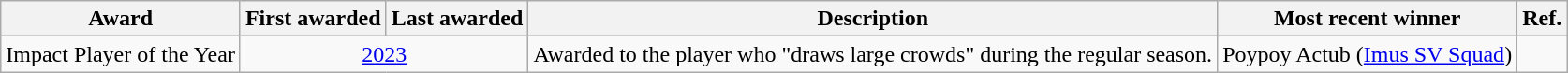<table class="wikitable sortable">
<tr>
<th>Award</th>
<th>First awarded</th>
<th>Last awarded</th>
<th class="unsortable">Description</th>
<th>Most recent winner</th>
<th class="unsortable">Ref.</th>
</tr>
<tr>
<td>Impact Player of the Year</td>
<td align=center colspan=2><a href='#'>2023</a></td>
<td>Awarded to the player who "draws large crowds" during the regular season.</td>
<td>Poypoy Actub (<a href='#'>Imus SV Squad</a>)</td>
<td></td>
</tr>
</table>
